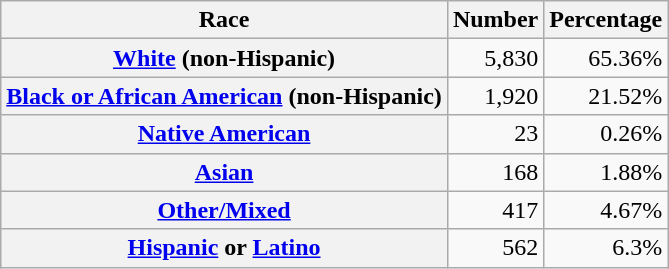<table class="wikitable" style="text-align:right">
<tr>
<th scope="col">Race</th>
<th scope="col">Number</th>
<th scope="col">Percentage</th>
</tr>
<tr>
<th scope="row"><a href='#'>White</a> (non-Hispanic)</th>
<td>5,830</td>
<td>65.36%</td>
</tr>
<tr>
<th scope="row"><a href='#'>Black or African American</a> (non-Hispanic)</th>
<td>1,920</td>
<td>21.52%</td>
</tr>
<tr>
<th scope="row"><a href='#'>Native American</a></th>
<td>23</td>
<td>0.26%</td>
</tr>
<tr>
<th scope="row"><a href='#'>Asian</a></th>
<td>168</td>
<td>1.88%</td>
</tr>
<tr>
<th scope="row"><a href='#'>Other/Mixed</a></th>
<td>417</td>
<td>4.67%</td>
</tr>
<tr>
<th scope="row"><a href='#'>Hispanic</a> or <a href='#'>Latino</a></th>
<td>562</td>
<td>6.3%</td>
</tr>
</table>
